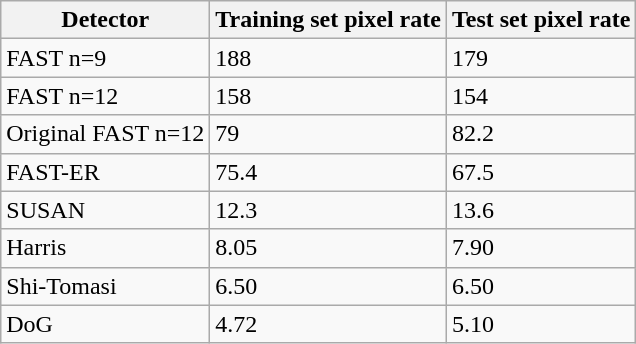<table class="wikitable">
<tr>
<th>Detector</th>
<th>Training set pixel rate</th>
<th>Test set pixel rate</th>
</tr>
<tr>
<td>FAST n=9</td>
<td>188</td>
<td>179</td>
</tr>
<tr>
<td>FAST n=12</td>
<td>158</td>
<td>154</td>
</tr>
<tr>
<td>Original FAST n=12</td>
<td>79</td>
<td>82.2</td>
</tr>
<tr>
<td>FAST-ER</td>
<td>75.4</td>
<td>67.5</td>
</tr>
<tr>
<td>SUSAN</td>
<td>12.3</td>
<td>13.6</td>
</tr>
<tr>
<td>Harris</td>
<td>8.05</td>
<td>7.90</td>
</tr>
<tr>
<td>Shi-Tomasi</td>
<td>6.50</td>
<td>6.50</td>
</tr>
<tr>
<td>DoG</td>
<td>4.72</td>
<td>5.10</td>
</tr>
</table>
